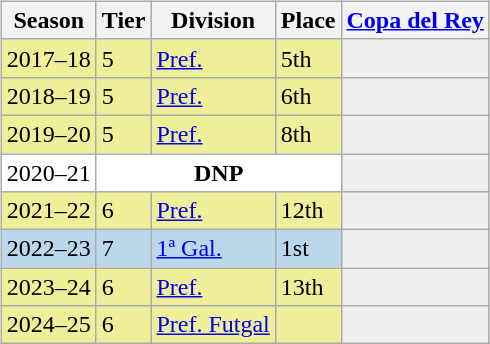<table>
<tr>
<td valign="top" width=0%><br><table class="wikitable">
<tr style="background:#f0f6fa;">
<th>Season</th>
<th>Tier</th>
<th>Division</th>
<th>Place</th>
<th><a href='#'>Copa del Rey</a></th>
</tr>
<tr>
<td style="background:#EFEF99;">2017–18</td>
<td style="background:#EFEF99;">5</td>
<td style="background:#EFEF99;"><a href='#'>Pref.</a></td>
<td style="background:#EFEF99;">5th</td>
<td style="background:#efefef;"></td>
</tr>
<tr>
<td style="background:#EFEF99;">2018–19</td>
<td style="background:#EFEF99;">5</td>
<td style="background:#EFEF99;"><a href='#'>Pref.</a></td>
<td style="background:#EFEF99;">6th</td>
<td style="background:#efefef;"></td>
</tr>
<tr>
<td style="background:#EFEF99;">2019–20</td>
<td style="background:#EFEF99;">5</td>
<td style="background:#EFEF99;"><a href='#'>Pref.</a></td>
<td style="background:#EFEF99;">8th</td>
<td style="background:#efefef;"></td>
</tr>
<tr>
<td style="background:#FFFFFF;">2020–21</td>
<th style="background:#FFFFFF;" colspan="3">DNP</th>
<td style="background:#efefef;"></td>
</tr>
<tr>
<td style="background:#EFEF99;">2021–22</td>
<td style="background:#EFEF99;">6</td>
<td style="background:#EFEF99;"><a href='#'>Pref.</a></td>
<td style="background:#EFEF99;">12th</td>
<td style="background:#efefef;"></td>
</tr>
<tr>
<td style="background:#BBD7EC;">2022–23</td>
<td style="background:#BBD7EC;">7</td>
<td style="background:#BBD7EC;"><a href='#'>1ª Gal.</a></td>
<td style="background:#BBD7EC;">1st</td>
<th style="background:#efefef;"></th>
</tr>
<tr>
<td style="background:#EFEF99;">2023–24</td>
<td style="background:#EFEF99;">6</td>
<td style="background:#EFEF99;"><a href='#'>Pref.</a></td>
<td style="background:#EFEF99;">13th</td>
<td style="background:#efefef;"></td>
</tr>
<tr>
<td style="background:#EFEF99;">2024–25</td>
<td style="background:#EFEF99;">6</td>
<td style="background:#EFEF99;"><a href='#'>Pref. Futgal</a></td>
<td style="background:#EFEF99;"></td>
<td style="background:#efefef;"></td>
</tr>
</table>
</td>
</tr>
</table>
